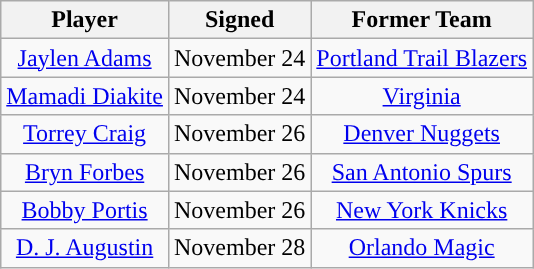<table class="wikitable sortable sortable">
<tr>
<th>Player</th>
<th>Signed</th>
<th>Former Team</th>
</tr>
<tr style="text-align: center">
<td><a href='#'>Jaylen Adams</a></td>
<td>November 24</td>
<td><a href='#'>Portland Trail Blazers</a></td>
</tr>
<tr style="text-align: center">
<td><a href='#'>Mamadi Diakite</a></td>
<td>November 24</td>
<td><a href='#'>Virginia</a></td>
</tr>
<tr style="text-align: center">
<td><a href='#'>Torrey Craig</a></td>
<td>November 26</td>
<td><a href='#'>Denver Nuggets</a></td>
</tr>
<tr style="text-align: center">
<td><a href='#'>Bryn Forbes</a></td>
<td>November 26</td>
<td><a href='#'>San Antonio Spurs</a></td>
</tr>
<tr style="text-align: center">
<td><a href='#'>Bobby Portis</a></td>
<td>November 26</td>
<td><a href='#'>New York Knicks</a></td>
</tr>
<tr style="text-align: center">
<td><a href='#'>D. J. Augustin</a></td>
<td>November 28</td>
<td><a href='#'>Orlando Magic</a></td>
</tr>
</table>
